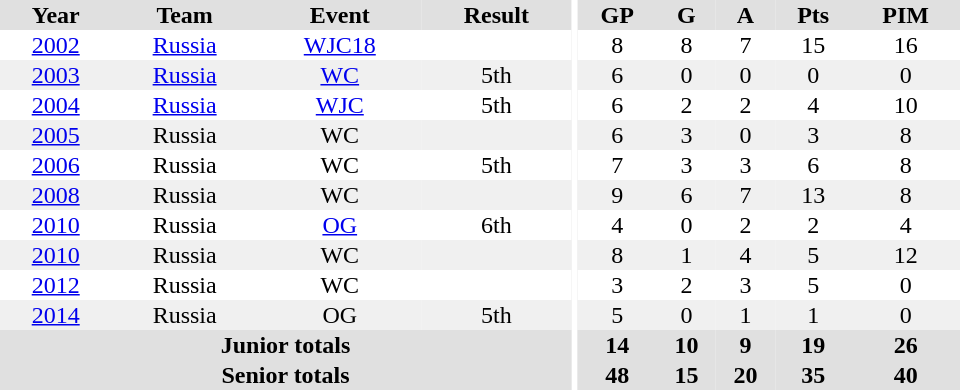<table border="0" cellpadding="1" cellspacing="0" ID="Table3" style="text-align:center; width:40em">
<tr ALIGN="center" bgcolor="#e0e0e0">
<th>Year</th>
<th>Team</th>
<th>Event</th>
<th>Result</th>
<th rowspan="99" bgcolor="#ffffff"></th>
<th>GP</th>
<th>G</th>
<th>A</th>
<th>Pts</th>
<th>PIM</th>
</tr>
<tr>
<td><a href='#'>2002</a></td>
<td><a href='#'>Russia</a></td>
<td><a href='#'>WJC18</a></td>
<td></td>
<td>8</td>
<td>8</td>
<td>7</td>
<td>15</td>
<td>16</td>
</tr>
<tr bgcolor="#f0f0f0">
<td><a href='#'>2003</a></td>
<td><a href='#'>Russia</a></td>
<td><a href='#'>WC</a></td>
<td>5th</td>
<td>6</td>
<td>0</td>
<td>0</td>
<td>0</td>
<td>0</td>
</tr>
<tr>
<td><a href='#'>2004</a></td>
<td><a href='#'>Russia</a></td>
<td><a href='#'>WJC</a></td>
<td>5th</td>
<td>6</td>
<td>2</td>
<td>2</td>
<td>4</td>
<td>10</td>
</tr>
<tr bgcolor="#f0f0f0">
<td><a href='#'>2005</a></td>
<td>Russia</td>
<td>WC</td>
<td></td>
<td>6</td>
<td>3</td>
<td>0</td>
<td>3</td>
<td>8</td>
</tr>
<tr>
<td><a href='#'>2006</a></td>
<td>Russia</td>
<td>WC</td>
<td>5th</td>
<td>7</td>
<td>3</td>
<td>3</td>
<td>6</td>
<td>8</td>
</tr>
<tr bgcolor="#f0f0f0">
<td><a href='#'>2008</a></td>
<td>Russia</td>
<td>WC</td>
<td></td>
<td>9</td>
<td>6</td>
<td>7</td>
<td>13</td>
<td>8</td>
</tr>
<tr>
<td><a href='#'>2010</a></td>
<td>Russia</td>
<td><a href='#'>OG</a></td>
<td>6th</td>
<td>4</td>
<td>0</td>
<td>2</td>
<td>2</td>
<td>4</td>
</tr>
<tr bgcolor="#f0f0f0">
<td><a href='#'>2010</a></td>
<td>Russia</td>
<td>WC</td>
<td></td>
<td>8</td>
<td>1</td>
<td>4</td>
<td>5</td>
<td>12</td>
</tr>
<tr>
<td><a href='#'>2012</a></td>
<td>Russia</td>
<td>WC</td>
<td></td>
<td>3</td>
<td>2</td>
<td>3</td>
<td>5</td>
<td>0</td>
</tr>
<tr bgcolor="#f0f0f0">
<td><a href='#'>2014</a></td>
<td>Russia</td>
<td>OG</td>
<td>5th</td>
<td>5</td>
<td>0</td>
<td>1</td>
<td>1</td>
<td>0</td>
</tr>
<tr bgcolor="#e0e0e0">
<th colspan="4">Junior totals</th>
<th>14</th>
<th>10</th>
<th>9</th>
<th>19</th>
<th>26</th>
</tr>
<tr bgcolor="#e0e0e0">
<th colspan="4">Senior totals</th>
<th>48</th>
<th>15</th>
<th>20</th>
<th>35</th>
<th>40</th>
</tr>
</table>
